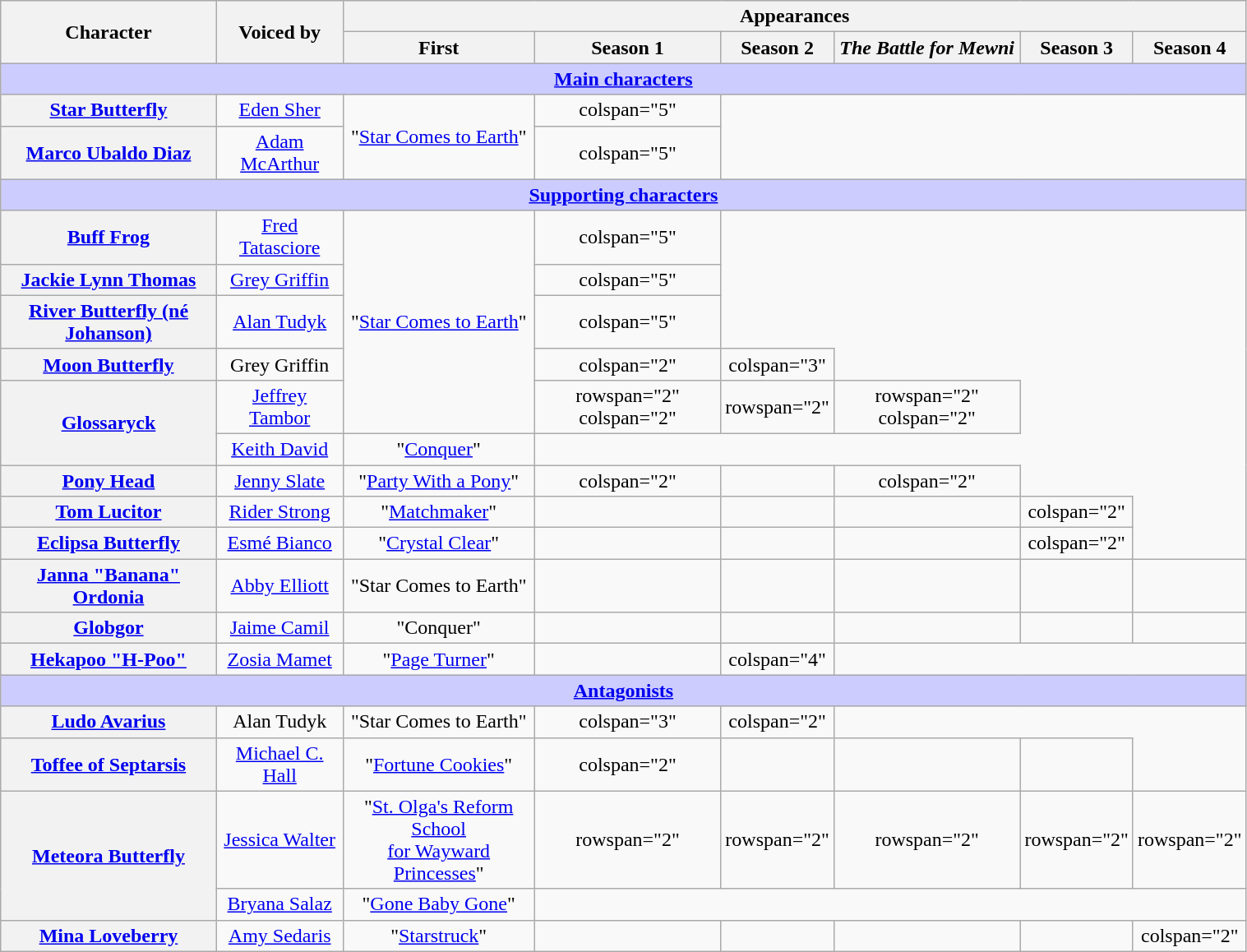<table class="wikitable" style="text-align:center; width:80%">
<tr>
<th scope="col" rowspan="2">Character</th>
<th scope="col" rowspan="2">Voiced by</th>
<th scope="col" colspan="6">Appearances</th>
</tr>
<tr>
<th scope="col">First</th>
<th scope="col">Season 1</th>
<th scope="col">Season 2</th>
<th scope="col"><em>The Battle for Mewni</em></th>
<th scope="col">Season 3</th>
<th scope="col">Season 4</th>
</tr>
<tr>
<th colspan="8" style="background-color:#ccccff;"><a href='#'>Main characters</a></th>
</tr>
<tr>
<th scope="row"><a href='#'>Star Butterfly</a></th>
<td><a href='#'>Eden Sher</a></td>
<td rowspan="2">"<a href='#'>Star Comes to Earth</a>"</td>
<td>colspan="5" </td>
</tr>
<tr>
<th scope="row"><a href='#'>Marco Ubaldo Diaz</a></th>
<td><a href='#'>Adam McArthur</a></td>
<td>colspan="5" </td>
</tr>
<tr>
<th colspan="8" style="background-color:#ccccff;"><a href='#'>Supporting characters</a></th>
</tr>
<tr>
<th scope="row"><a href='#'>Buff Frog<br></a></th>
<td><a href='#'>Fred Tatasciore</a></td>
<td rowspan="5">"<a href='#'>Star Comes to Earth</a>"</td>
<td>colspan="5" </td>
</tr>
<tr>
<th scope="row"><a href='#'>Jackie Lynn Thomas</a></th>
<td><a href='#'>Grey Griffin</a></td>
<td>colspan="5" </td>
</tr>
<tr>
<th scope="row"><a href='#'>River Butterfly (né Johanson)</a></th>
<td><a href='#'>Alan Tudyk</a></td>
<td>colspan="5" </td>
</tr>
<tr>
<th scope="row"><a href='#'>Moon Butterfly<br></a></th>
<td>Grey Griffin</td>
<td>colspan="2" </td>
<td>colspan="3" </td>
</tr>
<tr>
<th rowspan="2" scope="row"><a href='#'>Glossaryck</a></th>
<td><a href='#'>Jeffrey Tambor</a></td>
<td>rowspan="2" colspan="2" </td>
<td>rowspan="2" </td>
<td>rowspan="2" colspan="2" </td>
</tr>
<tr>
<td><a href='#'>Keith David</a></td>
<td>"<a href='#'>Conquer</a>"</td>
</tr>
<tr>
<th scope="row"><a href='#'>Pony Head</a></th>
<td><a href='#'>Jenny Slate</a></td>
<td>"<a href='#'>Party With a Pony</a>"</td>
<td>colspan="2" </td>
<td></td>
<td>colspan="2" </td>
</tr>
<tr>
<th scope="row"><a href='#'>Tom Lucitor</a></th>
<td><a href='#'>Rider Strong</a></td>
<td>"<a href='#'>Matchmaker</a>"</td>
<td></td>
<td></td>
<td></td>
<td>colspan="2" </td>
</tr>
<tr>
<th scope="row"><a href='#'>Eclipsa Butterfly<br></a></th>
<td><a href='#'>Esmé Bianco</a></td>
<td>"<a href='#'>Crystal Clear</a>"</td>
<td></td>
<td></td>
<td></td>
<td>colspan="2" </td>
</tr>
<tr>
<th scope="row"><a href='#'>Janna "Banana" Ordonia</a></th>
<td><a href='#'>Abby Elliott</a></td>
<td>"Star Comes to Earth"</td>
<td></td>
<td></td>
<td></td>
<td></td>
<td></td>
</tr>
<tr>
<th scope="row"><a href='#'>Globgor<br></a></th>
<td><a href='#'>Jaime Camil</a></td>
<td>"Conquer"</td>
<td></td>
<td></td>
<td></td>
<td></td>
<td></td>
</tr>
<tr>
<th scope="row"><a href='#'>Hekapoo "H-Poo"</a></th>
<td><a href='#'>Zosia Mamet</a></td>
<td>"<a href='#'>Page Turner</a>"</td>
<td></td>
<td>colspan="4" </td>
</tr>
<tr>
<th colspan="8" style="background-color:#ccccff;"><a href='#'>Antagonists</a></th>
</tr>
<tr>
<th scope="row"><a href='#'>Ludo Avarius</a></th>
<td>Alan Tudyk</td>
<td>"Star Comes to Earth"</td>
<td>colspan="3" </td>
<td>colspan="2" </td>
</tr>
<tr>
<th scope="row"><a href='#'>Toffee of Septarsis</a></th>
<td><a href='#'>Michael C. Hall</a></td>
<td>"<a href='#'>Fortune Cookies</a>"</td>
<td>colspan="2" </td>
<td></td>
<td></td>
<td></td>
</tr>
<tr>
<th rowspan="2" scope="row"><a href='#'>Meteora Butterfly<br></a></th>
<td><a href='#'>Jessica Walter</a></td>
<td>"<a href='#'>St. Olga's Reform School<br>for Wayward Princesses</a>"</td>
<td>rowspan="2" </td>
<td>rowspan="2" </td>
<td>rowspan="2" </td>
<td>rowspan="2" </td>
<td>rowspan="2" </td>
</tr>
<tr>
<td><a href='#'>Bryana Salaz</a></td>
<td>"<a href='#'>Gone Baby Gone</a>"</td>
</tr>
<tr>
<th scope="row"><a href='#'>Mina Loveberry</a></th>
<td><a href='#'>Amy Sedaris</a></td>
<td>"<a href='#'>Starstruck</a>"</td>
<td></td>
<td></td>
<td></td>
<td></td>
<td>colspan="2" </td>
</tr>
</table>
